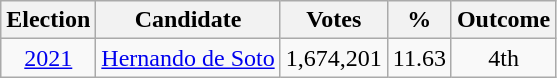<table class="wikitable" style="text-align:center">
<tr>
<th>Election</th>
<th>Candidate</th>
<th>Votes</th>
<th>%</th>
<th>Outcome</th>
</tr>
<tr>
<td><a href='#'>2021</a></td>
<td><a href='#'>Hernando de Soto</a></td>
<td>1,674,201</td>
<td>11.63</td>
<td>4th</td>
</tr>
</table>
